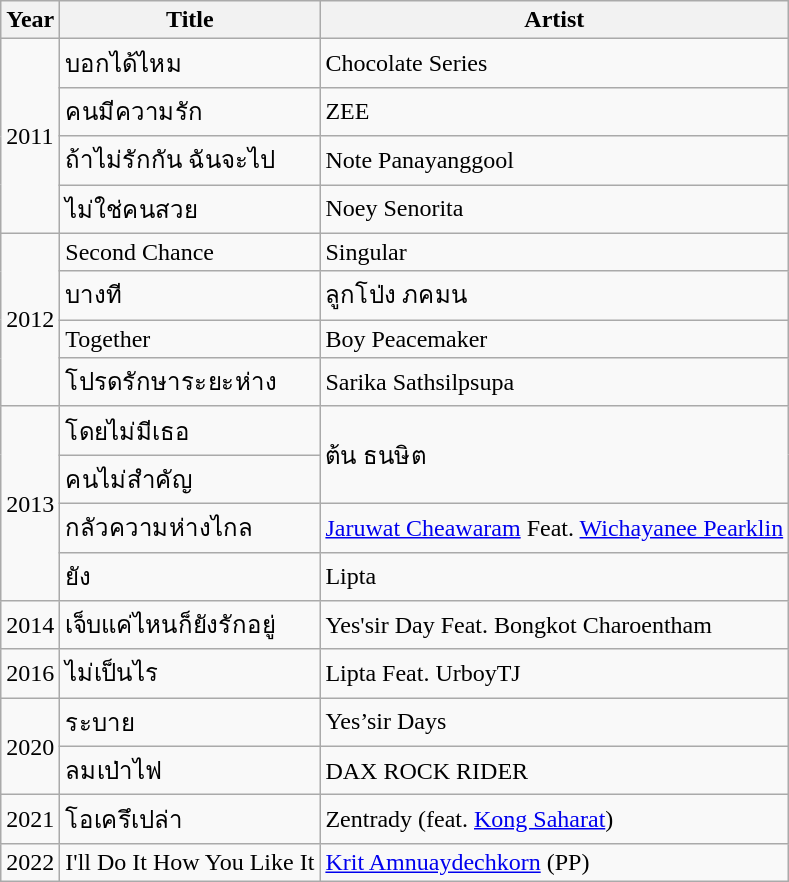<table class="wikitable">
<tr>
<th>Year</th>
<th>Title</th>
<th>Artist</th>
</tr>
<tr>
<td rowspan="4">2011</td>
<td>บอกได้ไหม</td>
<td>Chocolate Series</td>
</tr>
<tr>
<td>คนมีความรัก</td>
<td>ZEE</td>
</tr>
<tr>
<td>ถ้าไม่รักกัน ฉันจะไป</td>
<td>Note Panayanggool</td>
</tr>
<tr>
<td>ไม่ใช่คนสวย</td>
<td>Noey Senorita</td>
</tr>
<tr>
<td rowspan="4">2012</td>
<td>Second Chance</td>
<td>Singular</td>
</tr>
<tr>
<td>บางที</td>
<td>ลูกโป่ง ภคมน</td>
</tr>
<tr>
<td>Together</td>
<td>Boy Peacemaker</td>
</tr>
<tr>
<td>โปรดรักษาระยะห่าง</td>
<td>Sarika Sathsilpsupa</td>
</tr>
<tr>
<td rowspan="4">2013</td>
<td>โดยไม่มีเธอ</td>
<td rowspan="2">ต้น ธนษิต</td>
</tr>
<tr>
<td>คนไม่สำคัญ</td>
</tr>
<tr>
<td>กลัวความห่างไกล</td>
<td><a href='#'>Jaruwat Cheawaram</a> Feat. <a href='#'>Wichayanee Pearklin</a></td>
</tr>
<tr>
<td>ยัง</td>
<td>Lipta</td>
</tr>
<tr>
<td>2014</td>
<td>เจ็บแค่ไหนก็ยังรักอยู่</td>
<td>Yes'sir Day Feat. Bongkot Charoentham</td>
</tr>
<tr>
<td>2016</td>
<td>ไม่เป็นไร</td>
<td>Lipta Feat. UrboyTJ</td>
</tr>
<tr>
<td rowspan="2">2020</td>
<td>ระบาย</td>
<td>Yes’sir Days</td>
</tr>
<tr>
<td>ลมเป่าไฟ</td>
<td>DAX ROCK RIDER</td>
</tr>
<tr>
<td>2021</td>
<td>โอเครึเปล่า</td>
<td>Zentrady (feat. <a href='#'>Kong Saharat</a>)</td>
</tr>
<tr>
<td>2022</td>
<td>I'll Do It How You Like It</td>
<td><a href='#'>Krit Amnuaydechkorn</a> (PP)</td>
</tr>
</table>
